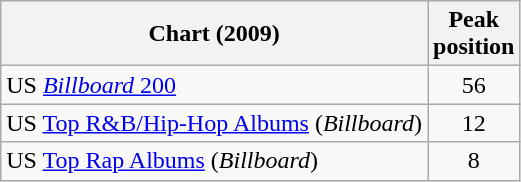<table class="wikitable sortable">
<tr>
<th>Chart (2009)</th>
<th>Peak<br>position</th>
</tr>
<tr>
<td>US <a href='#'><em>Billboard</em> 200</a></td>
<td align="center">56</td>
</tr>
<tr>
<td>US <a href='#'>Top R&B/Hip-Hop Albums</a> (<em>Billboard</em>)</td>
<td align="center">12</td>
</tr>
<tr>
<td>US <a href='#'>Top Rap Albums</a> (<em>Billboard</em>)</td>
<td align="center">8</td>
</tr>
</table>
